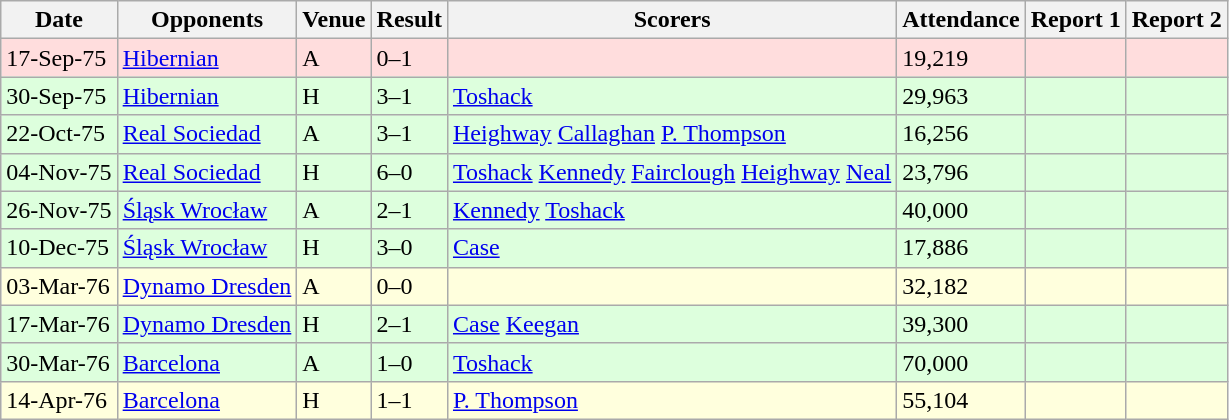<table class=wikitable>
<tr>
<th>Date</th>
<th>Opponents</th>
<th>Venue</th>
<th>Result</th>
<th>Scorers</th>
<th>Attendance</th>
<th>Report 1</th>
<th>Report 2</th>
</tr>
<tr bgcolor="#ffdddd">
<td>17-Sep-75</td>
<td><a href='#'>Hibernian</a></td>
<td>A</td>
<td>0–1</td>
<td></td>
<td>19,219</td>
<td></td>
<td></td>
</tr>
<tr bgcolor="#ddffdd">
<td>30-Sep-75</td>
<td><a href='#'>Hibernian</a></td>
<td>H</td>
<td>3–1</td>
<td><a href='#'>Toshack</a> </td>
<td>29,963</td>
<td></td>
<td></td>
</tr>
<tr bgcolor="#ddffdd">
<td>22-Oct-75</td>
<td><a href='#'>Real Sociedad</a></td>
<td>A</td>
<td>3–1</td>
<td><a href='#'>Heighway</a>  <a href='#'>Callaghan</a>  <a href='#'>P. Thompson</a> </td>
<td>16,256</td>
<td></td>
<td></td>
</tr>
<tr bgcolor="#ddffdd">
<td>04-Nov-75</td>
<td><a href='#'>Real Sociedad</a></td>
<td>H</td>
<td>6–0</td>
<td><a href='#'>Toshack</a>  <a href='#'>Kennedy</a>  <a href='#'>Fairclough</a>  <a href='#'>Heighway</a>  <a href='#'>Neal</a> </td>
<td>23,796</td>
<td></td>
<td></td>
</tr>
<tr bgcolor="#ddffdd">
<td>26-Nov-75</td>
<td><a href='#'>Śląsk Wrocław</a></td>
<td>A</td>
<td>2–1</td>
<td><a href='#'>Kennedy</a>  <a href='#'>Toshack</a> </td>
<td>40,000</td>
<td></td>
<td></td>
</tr>
<tr bgcolor="#ddffdd">
<td>10-Dec-75</td>
<td><a href='#'>Śląsk Wrocław</a></td>
<td>H</td>
<td>3–0</td>
<td><a href='#'>Case</a> </td>
<td>17,886</td>
<td></td>
<td></td>
</tr>
<tr bgcolor="#ffffdd">
<td>03-Mar-76</td>
<td><a href='#'>Dynamo Dresden</a></td>
<td>A</td>
<td>0–0</td>
<td></td>
<td>32,182</td>
<td></td>
<td></td>
</tr>
<tr bgcolor="#ddffdd">
<td>17-Mar-76</td>
<td><a href='#'>Dynamo Dresden</a></td>
<td>H</td>
<td>2–1</td>
<td><a href='#'>Case</a>  <a href='#'>Keegan</a> </td>
<td>39,300</td>
<td></td>
<td></td>
</tr>
<tr bgcolor="#ddffdd">
<td>30-Mar-76</td>
<td><a href='#'>Barcelona</a></td>
<td>A</td>
<td>1–0</td>
<td><a href='#'>Toshack</a> </td>
<td>70,000</td>
<td></td>
<td></td>
</tr>
<tr bgcolor="#ffffdd">
<td>14-Apr-76</td>
<td><a href='#'>Barcelona</a></td>
<td>H</td>
<td>1–1</td>
<td><a href='#'>P. Thompson</a> </td>
<td>55,104</td>
<td></td>
<td></td>
</tr>
</table>
